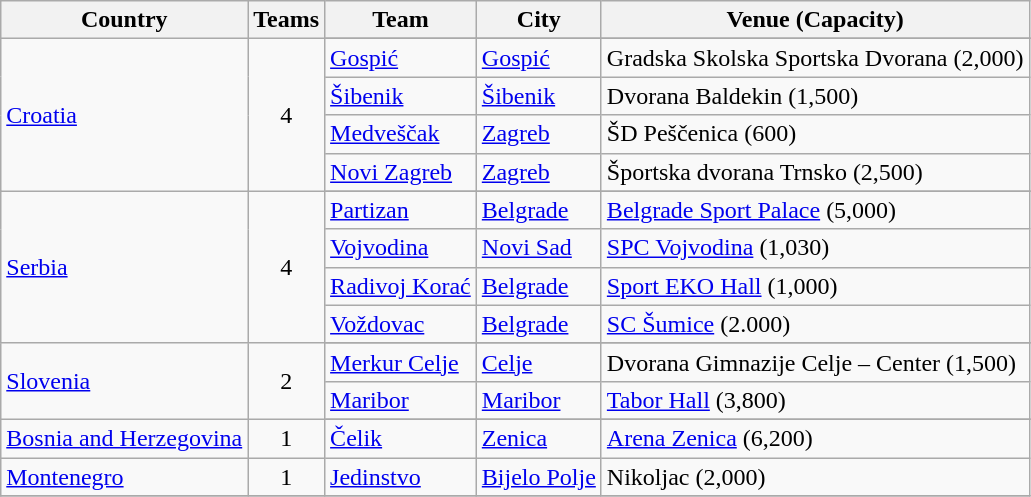<table class="wikitable">
<tr>
<th>Country</th>
<th>Teams</th>
<th>Team</th>
<th>City</th>
<th>Venue (Capacity)</th>
</tr>
<tr>
<td rowspan=5> <a href='#'>Croatia</a></td>
<td align=center rowspan=5>4</td>
</tr>
<tr>
<td><a href='#'>Gospić</a></td>
<td><a href='#'>Gospić</a></td>
<td>Gradska Skolska Sportska Dvorana (2,000)</td>
</tr>
<tr>
<td><a href='#'>Šibenik</a></td>
<td><a href='#'>Šibenik</a></td>
<td>Dvorana Baldekin (1,500)</td>
</tr>
<tr>
<td><a href='#'>Medveščak</a></td>
<td><a href='#'>Zagreb</a></td>
<td>ŠD Peščenica (600)</td>
</tr>
<tr>
<td><a href='#'>Novi Zagreb</a></td>
<td><a href='#'>Zagreb</a></td>
<td>Športska dvorana Trnsko (2,500)</td>
</tr>
<tr>
<td rowspan=5> <a href='#'>Serbia</a></td>
<td align=center rowspan=5>4</td>
</tr>
<tr>
<td><a href='#'>Partizan</a></td>
<td><a href='#'>Belgrade</a></td>
<td><a href='#'>Belgrade Sport Palace</a> (5,000)</td>
</tr>
<tr>
<td><a href='#'>Vojvodina</a></td>
<td><a href='#'>Novi Sad</a></td>
<td><a href='#'>SPC Vojvodina</a> (1,030)</td>
</tr>
<tr>
<td><a href='#'>Radivoj Korać</a></td>
<td><a href='#'>Belgrade</a></td>
<td><a href='#'>Sport EKO Hall</a> (1,000)</td>
</tr>
<tr>
<td><a href='#'>Voždovac</a></td>
<td><a href='#'>Belgrade</a></td>
<td><a href='#'>SC Šumice</a> (2.000)</td>
</tr>
<tr>
<td rowspan=3> <a href='#'>Slovenia</a></td>
<td align=center rowspan=3>2</td>
</tr>
<tr>
<td><a href='#'>Merkur Celje</a></td>
<td><a href='#'>Celje</a></td>
<td>Dvorana Gimnazije Celje – Center (1,500)</td>
</tr>
<tr>
<td><a href='#'>Maribor</a></td>
<td><a href='#'>Maribor</a></td>
<td><a href='#'>Tabor Hall</a> (3,800)</td>
</tr>
<tr>
<td rowspan=2> <a href='#'>Bosnia and Herzegovina</a></td>
<td align=center rowspan=2>1</td>
</tr>
<tr>
<td><a href='#'>Čelik</a></td>
<td><a href='#'>Zenica</a></td>
<td><a href='#'>Arena Zenica</a> (6,200)</td>
</tr>
<tr>
<td> <a href='#'>Montenegro</a></td>
<td align=center>1</td>
<td><a href='#'>Jedinstvo</a></td>
<td><a href='#'>Bijelo Polje</a></td>
<td>Nikoljac (2,000)</td>
</tr>
<tr>
</tr>
</table>
